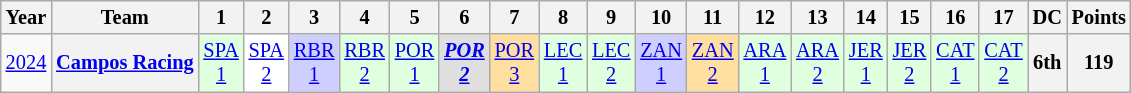<table class="wikitable" style="text-align:center; font-size:85%">
<tr>
<th>Year</th>
<th>Team</th>
<th>1</th>
<th>2</th>
<th>3</th>
<th>4</th>
<th>5</th>
<th>6</th>
<th>7</th>
<th>8</th>
<th>9</th>
<th>10</th>
<th>11</th>
<th>12</th>
<th>13</th>
<th>14</th>
<th>15</th>
<th>16</th>
<th>17</th>
<th>DC</th>
<th>Points</th>
</tr>
<tr>
<td><a href='#'>2024</a></td>
<th nowrap><a href='#'>Campos Racing</a></th>
<td style="background:#DFFFDF;"><a href='#'>SPA<br>1</a><br></td>
<td style="background:#FFFFFF;"><a href='#'>SPA<br>2</a><br></td>
<td style="background:#CFCFFF;"><a href='#'>RBR<br>1</a><br></td>
<td style="background:#DFFFDF;"><a href='#'>RBR<br>2</a><br></td>
<td style="background:#DFFFDF;"><a href='#'>POR<br>1</a><br></td>
<td style="background:#DFDFDF;"><strong><em><a href='#'>POR<br>2</a></em></strong><br></td>
<td style="background:#FFDF9F;"><a href='#'>POR<br>3</a><br></td>
<td style="background:#DFFFDF;"><a href='#'>LEC<br>1</a><br></td>
<td style="background:#DFFFDF;"><a href='#'>LEC<br>2</a><br></td>
<td style="background:#CFCFFF;"><a href='#'>ZAN<br>1</a><br></td>
<td style="background:#FFDF9F;"><a href='#'>ZAN<br>2</a><br></td>
<td style="background:#DFFFDF;"><a href='#'>ARA<br>1</a><br></td>
<td style="background:#DFFFDF;"><a href='#'>ARA<br>2</a><br></td>
<td style="background:#DFFFDF;"><a href='#'>JER<br>1</a><br></td>
<td style="background:#DFFFDF;"><a href='#'>JER<br>2</a><br></td>
<td style="background:#DFFFDF;"><a href='#'>CAT<br>1</a><br></td>
<td style="background:#DFFFDF;"><a href='#'>CAT<br>2</a><br></td>
<th>6th</th>
<th>119</th>
</tr>
</table>
